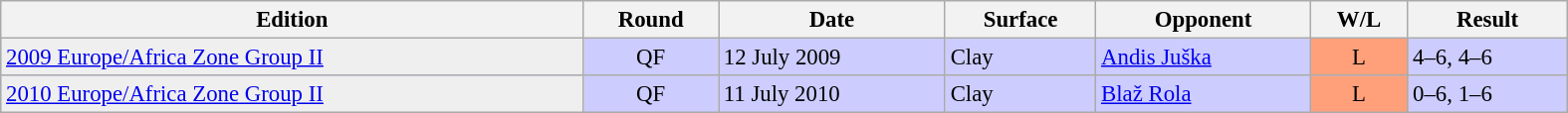<table class="wikitable" style="font-size:95%;" width="1050">
<tr>
<th>Edition</th>
<th>Round</th>
<th>Date</th>
<th>Surface</th>
<th>Opponent</th>
<th>W/L</th>
<th>Result</th>
</tr>
<tr bgcolor=#CCCCFF>
<td bgcolor=#efefef><a href='#'>2009 Europe/Africa Zone Group II</a></td>
<td align=center>QF</td>
<td>12 July 2009</td>
<td>Clay</td>
<td> <a href='#'>Andis Juška</a></td>
<td bgcolor=#FFA07A align=center>L</td>
<td>4–6, 4–6</td>
</tr>
<tr bgcolor=#CCCCFF>
<td bgcolor=#efefef><a href='#'>2010 Europe/Africa Zone Group II</a></td>
<td align=center>QF</td>
<td>11 July 2010</td>
<td>Clay</td>
<td> <a href='#'>Blaž Rola</a></td>
<td bgcolor=#FFA07A align=center>L</td>
<td>0–6, 1–6</td>
</tr>
</table>
